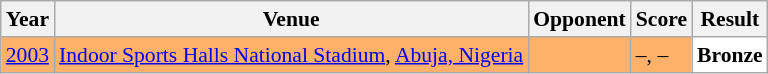<table class="sortable wikitable" style="font-size: 90%;">
<tr>
<th>Year</th>
<th>Venue</th>
<th>Opponent</th>
<th>Score</th>
<th>Result</th>
</tr>
<tr style="background:#FFB069">
<td align="center"><a href='#'>2003</a></td>
<td align="left"><a href='#'>Indoor Sports Halls National Stadium</a>, <a href='#'>Abuja, Nigeria</a></td>
<td align="left"></td>
<td align="left">–, –</td>
<td style="text-align:left; background:white"> <strong>Bronze</strong></td>
</tr>
</table>
